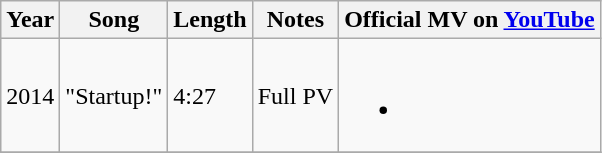<table class="wikitable">
<tr>
<th>Year</th>
<th>Song</th>
<th>Length</th>
<th>Notes</th>
<th>Official MV on <a href='#'>YouTube</a></th>
</tr>
<tr>
<td rowspan="1">2014</td>
<td>"Startup!"</td>
<td>4:27</td>
<td>Full PV</td>
<td><br><ul><li></li></ul></td>
</tr>
<tr>
</tr>
</table>
